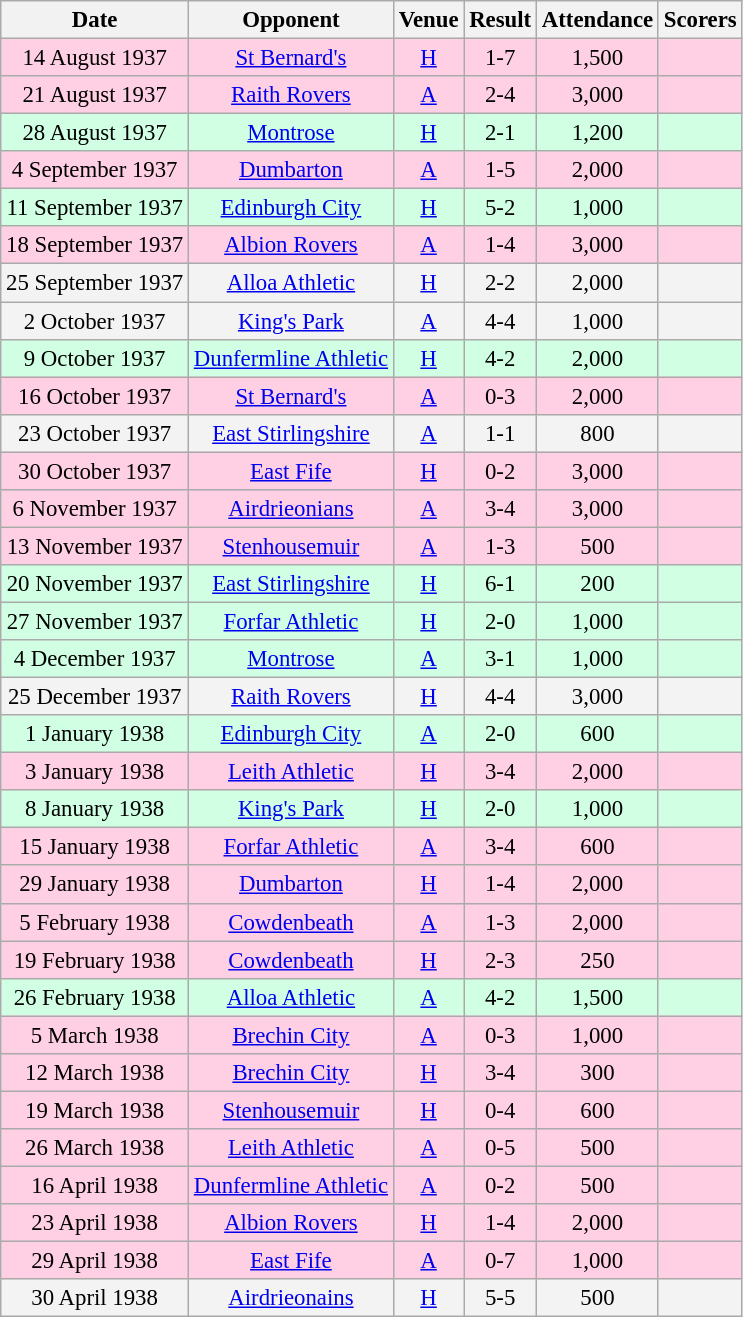<table class="wikitable sortable" style="font-size:95%; text-align:center">
<tr>
<th>Date</th>
<th>Opponent</th>
<th>Venue</th>
<th>Result</th>
<th>Attendance</th>
<th>Scorers</th>
</tr>
<tr bgcolor = "#ffd0e3">
<td>14 August 1937</td>
<td><a href='#'>St Bernard's</a></td>
<td><a href='#'>H</a></td>
<td>1-7</td>
<td>1,500</td>
<td></td>
</tr>
<tr bgcolor = "#ffd0e3">
<td>21 August 1937</td>
<td><a href='#'>Raith Rovers</a></td>
<td><a href='#'>A</a></td>
<td>2-4</td>
<td>3,000</td>
<td></td>
</tr>
<tr bgcolor = "#d0ffe3">
<td>28 August 1937</td>
<td><a href='#'>Montrose</a></td>
<td><a href='#'>H</a></td>
<td>2-1</td>
<td>1,200</td>
<td></td>
</tr>
<tr bgcolor = "#ffd0e3">
<td>4 September 1937</td>
<td><a href='#'>Dumbarton</a></td>
<td><a href='#'>A</a></td>
<td>1-5</td>
<td>2,000</td>
<td></td>
</tr>
<tr bgcolor = "#d0ffe3">
<td>11 September 1937</td>
<td><a href='#'>Edinburgh City</a></td>
<td><a href='#'>H</a></td>
<td>5-2</td>
<td>1,000</td>
<td></td>
</tr>
<tr bgcolor = "#ffd0e3">
<td>18 September 1937</td>
<td><a href='#'>Albion Rovers</a></td>
<td><a href='#'>A</a></td>
<td>1-4</td>
<td>3,000</td>
<td></td>
</tr>
<tr bgcolor = "#f3f3f3">
<td>25 September 1937</td>
<td><a href='#'>Alloa Athletic</a></td>
<td><a href='#'>H</a></td>
<td>2-2</td>
<td>2,000</td>
<td></td>
</tr>
<tr bgcolor = "#f3f3f3">
<td>2 October 1937</td>
<td><a href='#'>King's Park</a></td>
<td><a href='#'>A</a></td>
<td>4-4</td>
<td>1,000</td>
<td></td>
</tr>
<tr bgcolor = "#d0ffe3">
<td>9 October 1937</td>
<td><a href='#'>Dunfermline Athletic</a></td>
<td><a href='#'>H</a></td>
<td>4-2</td>
<td>2,000</td>
<td></td>
</tr>
<tr bgcolor = "#ffd0e3">
<td>16 October 1937</td>
<td><a href='#'>St Bernard's</a></td>
<td><a href='#'>A</a></td>
<td>0-3</td>
<td>2,000</td>
<td></td>
</tr>
<tr bgcolor = "#f3f3f3">
<td>23 October 1937</td>
<td><a href='#'>East Stirlingshire</a></td>
<td><a href='#'>A</a></td>
<td>1-1</td>
<td>800</td>
<td></td>
</tr>
<tr bgcolor = "#ffd0e3">
<td>30 October 1937</td>
<td><a href='#'>East Fife</a></td>
<td><a href='#'>H</a></td>
<td>0-2</td>
<td>3,000</td>
<td></td>
</tr>
<tr bgcolor = "#ffd0e3">
<td>6 November 1937</td>
<td><a href='#'>Airdrieonians</a></td>
<td><a href='#'>A</a></td>
<td>3-4</td>
<td>3,000</td>
<td></td>
</tr>
<tr bgcolor = "#ffd0e3">
<td>13 November 1937</td>
<td><a href='#'>Stenhousemuir</a></td>
<td><a href='#'>A</a></td>
<td>1-3</td>
<td>500</td>
<td></td>
</tr>
<tr bgcolor = "#d0ffe3">
<td>20 November 1937</td>
<td><a href='#'>East Stirlingshire</a></td>
<td><a href='#'>H</a></td>
<td>6-1</td>
<td>200</td>
<td></td>
</tr>
<tr bgcolor = "#d0ffe3">
<td>27 November 1937</td>
<td><a href='#'>Forfar Athletic</a></td>
<td><a href='#'>H</a></td>
<td>2-0</td>
<td>1,000</td>
<td></td>
</tr>
<tr bgcolor = "#d0ffe3">
<td>4 December 1937</td>
<td><a href='#'>Montrose</a></td>
<td><a href='#'>A</a></td>
<td>3-1</td>
<td>1,000</td>
<td></td>
</tr>
<tr bgcolor = "#f3f3f3">
<td>25 December 1937</td>
<td><a href='#'>Raith Rovers</a></td>
<td><a href='#'>H</a></td>
<td>4-4</td>
<td>3,000</td>
<td></td>
</tr>
<tr bgcolor = "#d0ffe3">
<td>1 January 1938</td>
<td><a href='#'>Edinburgh City</a></td>
<td><a href='#'>A</a></td>
<td>2-0</td>
<td>600</td>
<td></td>
</tr>
<tr bgcolor = "#ffd0e3">
<td>3 January 1938</td>
<td><a href='#'>Leith Athletic</a></td>
<td><a href='#'>H</a></td>
<td>3-4</td>
<td>2,000</td>
<td></td>
</tr>
<tr bgcolor = "#d0ffe3">
<td>8 January 1938</td>
<td><a href='#'>King's Park</a></td>
<td><a href='#'>H</a></td>
<td>2-0</td>
<td>1,000</td>
<td></td>
</tr>
<tr bgcolor = "#ffd0e3">
<td>15 January 1938</td>
<td><a href='#'>Forfar Athletic</a></td>
<td><a href='#'>A</a></td>
<td>3-4</td>
<td>600</td>
<td></td>
</tr>
<tr bgcolor = "#ffd0e3">
<td>29 January 1938</td>
<td><a href='#'>Dumbarton</a></td>
<td><a href='#'>H</a></td>
<td>1-4</td>
<td>2,000</td>
<td></td>
</tr>
<tr bgcolor = "#ffd0e3">
<td>5 February 1938</td>
<td><a href='#'>Cowdenbeath</a></td>
<td><a href='#'>A</a></td>
<td>1-3</td>
<td>2,000</td>
<td></td>
</tr>
<tr bgcolor = "#ffd0e3">
<td>19 February 1938</td>
<td><a href='#'>Cowdenbeath</a></td>
<td><a href='#'>H</a></td>
<td>2-3</td>
<td>250</td>
<td></td>
</tr>
<tr bgcolor = "#d0ffe3">
<td>26 February 1938</td>
<td><a href='#'>Alloa Athletic</a></td>
<td><a href='#'>A</a></td>
<td>4-2</td>
<td>1,500</td>
<td></td>
</tr>
<tr bgcolor = "#ffd0e3">
<td>5 March 1938</td>
<td><a href='#'>Brechin City</a></td>
<td><a href='#'>A</a></td>
<td>0-3</td>
<td>1,000</td>
<td></td>
</tr>
<tr bgcolor = "#ffd0e3">
<td>12 March 1938</td>
<td><a href='#'>Brechin City</a></td>
<td><a href='#'>H</a></td>
<td>3-4</td>
<td>300</td>
<td></td>
</tr>
<tr bgcolor = "#ffd0e3">
<td>19 March 1938</td>
<td><a href='#'>Stenhousemuir</a></td>
<td><a href='#'>H</a></td>
<td>0-4</td>
<td>600</td>
<td></td>
</tr>
<tr bgcolor = "#ffd0e3">
<td>26 March 1938</td>
<td><a href='#'>Leith Athletic</a></td>
<td><a href='#'>A</a></td>
<td>0-5</td>
<td>500</td>
<td></td>
</tr>
<tr bgcolor = "#ffd0e3">
<td>16 April 1938</td>
<td><a href='#'>Dunfermline Athletic</a></td>
<td><a href='#'>A</a></td>
<td>0-2</td>
<td>500</td>
<td></td>
</tr>
<tr bgcolor = "#ffd0e3">
<td>23 April 1938</td>
<td><a href='#'>Albion Rovers</a></td>
<td><a href='#'>H</a></td>
<td>1-4</td>
<td>2,000</td>
<td></td>
</tr>
<tr bgcolor = "#ffd0e3">
<td>29 April 1938</td>
<td><a href='#'>East Fife</a></td>
<td><a href='#'>A</a></td>
<td>0-7</td>
<td>1,000</td>
<td></td>
</tr>
<tr bgcolor = "#f3f3f3">
<td>30 April 1938</td>
<td><a href='#'>Airdrieonains</a></td>
<td><a href='#'>H</a></td>
<td>5-5</td>
<td>500</td>
<td></td>
</tr>
</table>
